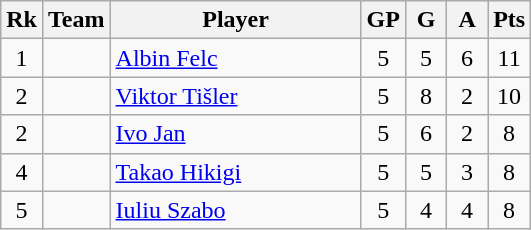<table class="wikitable">
<tr>
<th bgcolor="#efefef" width="20">Rk</th>
<th bgcolor="#efefef" width="20">Team</th>
<th bgcolor="#efefef" width="160">Player</th>
<th bgcolor="#efefef" width="20">GP</th>
<th bgcolor="#efefef" width="20">G</th>
<th bgcolor="#efefef" width="20">A</th>
<th bgcolor="#efefef" width="20">Pts</th>
</tr>
<tr align=center>
<td>1</td>
<td></td>
<td align=left><a href='#'>Albin Felc</a></td>
<td>5</td>
<td>5</td>
<td>6</td>
<td>11</td>
</tr>
<tr align=center>
<td>2</td>
<td></td>
<td align=left><a href='#'>Viktor Tišler</a></td>
<td>5</td>
<td>8</td>
<td>2</td>
<td>10</td>
</tr>
<tr align=center>
<td>2</td>
<td></td>
<td align=left><a href='#'>Ivo Jan</a></td>
<td>5</td>
<td>6</td>
<td>2</td>
<td>8</td>
</tr>
<tr align=center>
<td>4</td>
<td></td>
<td align=left><a href='#'>Takao Hikigi</a></td>
<td>5</td>
<td>5</td>
<td>3</td>
<td>8</td>
</tr>
<tr align=center>
<td>5</td>
<td></td>
<td align=left><a href='#'>Iuliu Szabo</a></td>
<td>5</td>
<td>4</td>
<td>4</td>
<td>8</td>
</tr>
</table>
